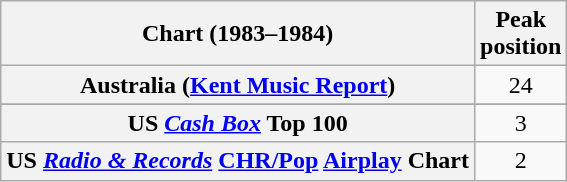<table class="wikitable sortable plainrowheaders" style="text-align:center">
<tr>
<th>Chart (1983–1984)</th>
<th>Peak<br>position</th>
</tr>
<tr>
<th scope="row">Australia (<a href='#'>Kent Music Report</a>)</th>
<td align="center">24</td>
</tr>
<tr>
</tr>
<tr>
</tr>
<tr>
</tr>
<tr>
</tr>
<tr>
</tr>
<tr>
</tr>
<tr>
</tr>
<tr>
</tr>
<tr>
<th scope="row">US <em><a href='#'>Cash Box</a></em> Top 100</th>
<td style="text-align:center;">3</td>
</tr>
<tr>
<th scope="row">US <em><a href='#'>Radio & Records</a></em> <a href='#'>CHR/Pop</a> <a href='#'>Airplay</a> Chart</th>
<td align="center">2</td>
</tr>
</table>
